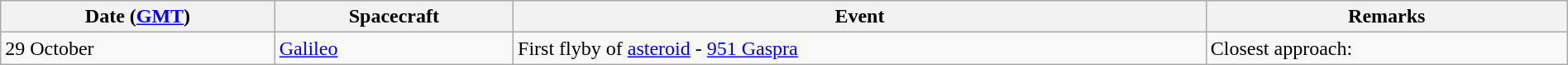<table class="wikitable" border="1" width="100%">
<tr>
<th>Date (<a href='#'>GMT</a>)</th>
<th>Spacecraft</th>
<th>Event</th>
<th>Remarks</th>
</tr>
<tr>
<td>29 October</td>
<td><a href='#'>Galileo</a></td>
<td>First flyby of <a href='#'>asteroid</a> - <a href='#'>951 Gaspra</a></td>
<td>Closest approach: </td>
</tr>
</table>
